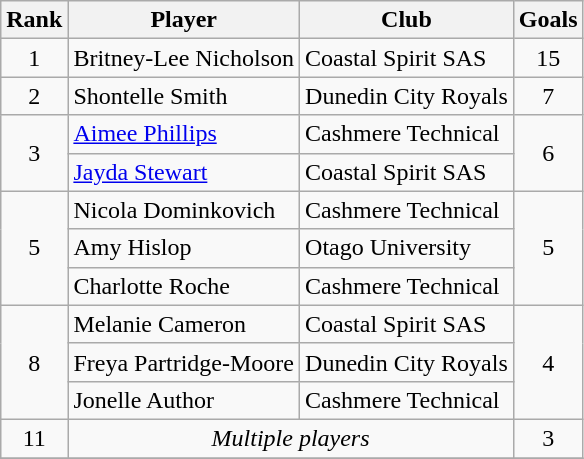<table class="wikitable" style="text-align:center">
<tr>
<th>Rank</th>
<th>Player</th>
<th>Club</th>
<th>Goals</th>
</tr>
<tr>
<td>1</td>
<td align=left>Britney-Lee Nicholson</td>
<td align=left>Coastal Spirit SAS</td>
<td>15</td>
</tr>
<tr>
<td>2</td>
<td align=left>Shontelle Smith</td>
<td align=left>Dunedin City Royals</td>
<td>7</td>
</tr>
<tr>
<td rowspan=2>3</td>
<td align=left><a href='#'>Aimee Phillips</a></td>
<td align=left>Cashmere Technical</td>
<td rowspan=2>6</td>
</tr>
<tr>
<td align=left><a href='#'>Jayda Stewart</a></td>
<td align=left>Coastal Spirit SAS</td>
</tr>
<tr>
<td rowspan=3>5</td>
<td align=left>Nicola Dominkovich</td>
<td align=left>Cashmere Technical</td>
<td rowspan=3>5</td>
</tr>
<tr>
<td align=left>Amy Hislop</td>
<td align=left>Otago University</td>
</tr>
<tr>
<td align=left>Charlotte Roche</td>
<td align=left>Cashmere Technical</td>
</tr>
<tr>
<td rowspan=3>8</td>
<td align=left>Melanie Cameron</td>
<td align=left>Coastal Spirit SAS</td>
<td rowspan=3>4</td>
</tr>
<tr>
<td align=left>Freya Partridge-Moore</td>
<td align=left>Dunedin City Royals</td>
</tr>
<tr>
<td align=left>Jonelle Author</td>
<td align=left>Cashmere Technical</td>
</tr>
<tr>
<td>11</td>
<td colspan=2><em>Multiple players</em></td>
<td>3</td>
</tr>
<tr>
</tr>
</table>
